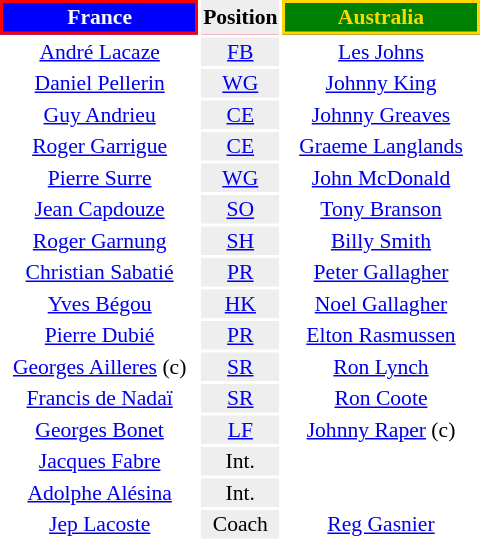<table align=right style="font-size:90%; margin-left:1em">
<tr bgcolor=#FF0033>
<th align="centre" width="126" style="border: 2px solid red; background: blue; color: white">France</th>
<th align="center" style="background: #eeeeee; color: black">Position</th>
<th align="centre" width="126" style="border: 2px solid gold; background: green; color: gold">Australia</th>
</tr>
<tr>
<td align="center"><a href='#'>André Lacaze</a></td>
<td align="center" style="background: #eeeeee"><a href='#'>FB</a></td>
<td align="center"><a href='#'>Les Johns</a></td>
</tr>
<tr>
<td align="center"><a href='#'>Daniel Pellerin</a></td>
<td align="center" style="background: #eeeeee"><a href='#'>WG</a></td>
<td align="center"><a href='#'>Johnny King</a></td>
</tr>
<tr>
<td align="center"><a href='#'>Guy Andrieu</a></td>
<td align="center" style="background: #eeeeee"><a href='#'>CE</a></td>
<td align="center"><a href='#'>Johnny Greaves</a></td>
</tr>
<tr>
<td align="center"><a href='#'>Roger Garrigue</a></td>
<td align="center" style="background: #eeeeee"><a href='#'>CE</a></td>
<td align="center"><a href='#'>Graeme Langlands</a></td>
</tr>
<tr>
<td align="center"><a href='#'>Pierre Surre</a></td>
<td align="center" style="background: #eeeeee"><a href='#'>WG</a></td>
<td align="center"><a href='#'>John McDonald</a></td>
</tr>
<tr>
<td align="center"><a href='#'>Jean Capdouze</a></td>
<td align="center" style="background: #eeeeee"><a href='#'>SO</a></td>
<td align="center"><a href='#'>Tony Branson</a></td>
</tr>
<tr>
<td align="center"><a href='#'>Roger Garnung</a></td>
<td align="center" style="background: #eeeeee"><a href='#'>SH</a></td>
<td align="center"><a href='#'>Billy Smith</a></td>
</tr>
<tr>
<td align="center"><a href='#'>Christian Sabatié</a></td>
<td align="center" style="background: #eeeeee"><a href='#'>PR</a></td>
<td align="center"><a href='#'>Peter Gallagher</a></td>
</tr>
<tr>
<td align="center"><a href='#'>Yves Bégou</a></td>
<td align="center" style="background: #eeeeee"><a href='#'>HK</a></td>
<td align="center"><a href='#'>Noel Gallagher</a></td>
</tr>
<tr>
<td align="center"><a href='#'>Pierre Dubié</a></td>
<td align="center" style="background: #eeeeee"><a href='#'>PR</a></td>
<td align="center"><a href='#'>Elton Rasmussen</a></td>
</tr>
<tr>
<td align="center"><a href='#'>Georges Ailleres</a> (c)</td>
<td align="center" style="background: #eeeeee"><a href='#'>SR</a></td>
<td align="center"><a href='#'>Ron Lynch</a></td>
</tr>
<tr>
<td align="center"><a href='#'>Francis de Nadaï</a></td>
<td align="center" style="background: #eeeeee"><a href='#'>SR</a></td>
<td align="center"><a href='#'>Ron Coote</a></td>
</tr>
<tr>
<td align="center"><a href='#'>Georges Bonet</a></td>
<td align="center" style="background: #eeeeee"><a href='#'>LF</a></td>
<td align="center"><a href='#'>Johnny Raper</a> (c)</td>
</tr>
<tr>
<td align="center"><a href='#'>Jacques Fabre</a></td>
<td align="center" style="background: #eeeeee">Int.</td>
<td align="center"></td>
</tr>
<tr>
<td align="center"><a href='#'>Adolphe Alésina</a></td>
<td align="center" style="background: #eeeeee">Int.</td>
<td align="center"></td>
</tr>
<tr>
<td align="center"><a href='#'>Jep Lacoste</a></td>
<td align="center" style="background: #eeeeee">Coach</td>
<td align="center"><a href='#'>Reg Gasnier</a></td>
</tr>
</table>
